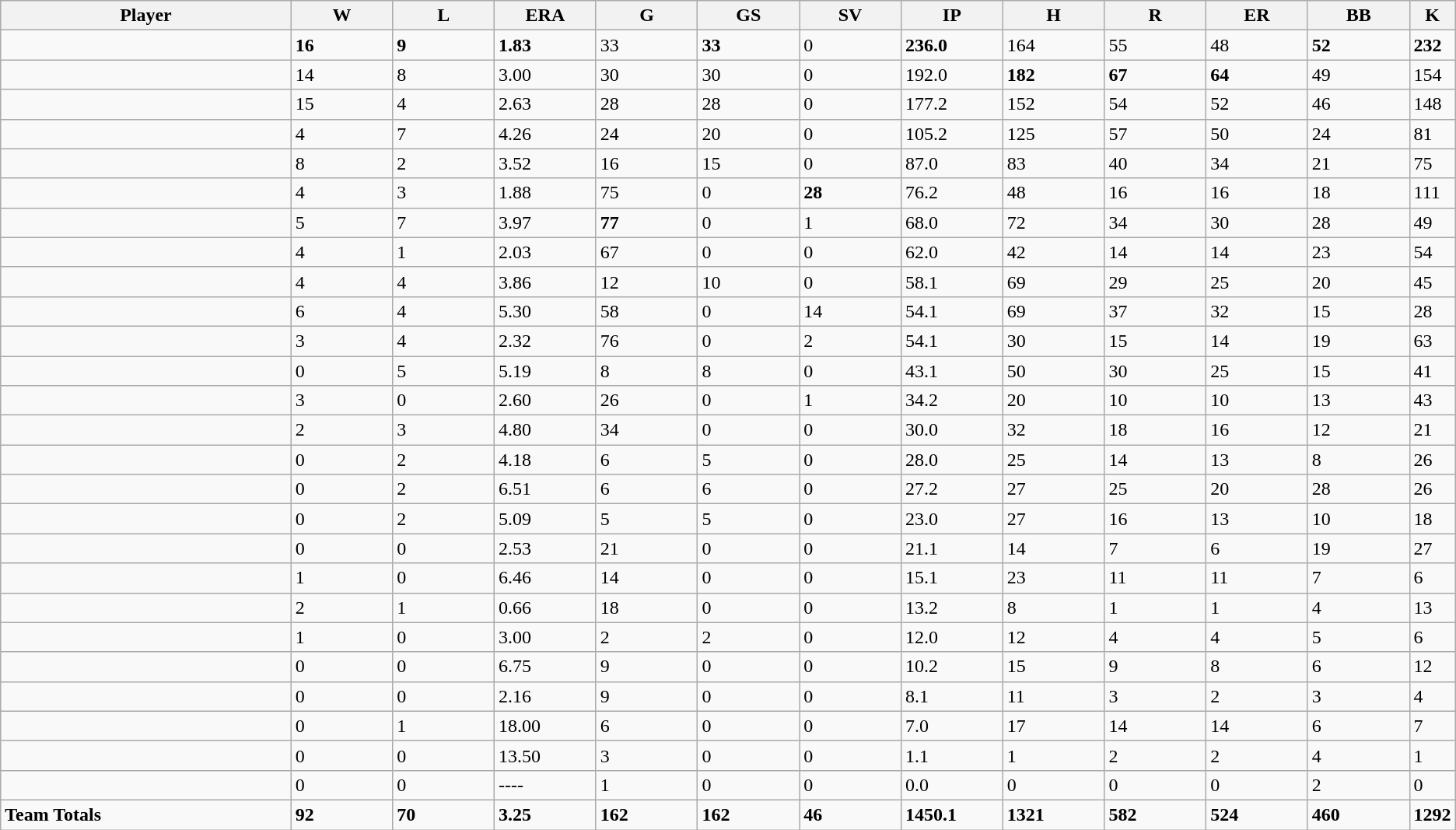<table class="wikitable sortable">
<tr>
<th style="width:20%;">Player</th>
<th style="width:7%;">W</th>
<th style="width:7%;">L</th>
<th style="width:7%;">ERA</th>
<th style="width:7%;">G</th>
<th style="width:7%;">GS</th>
<th style="width:7%;">SV</th>
<th style="width:7%;">IP</th>
<th style="width:7%;">H</th>
<th style="width:7%;">R</th>
<th style="width:7%;">ER</th>
<th style="width:7%;">BB</th>
<th style="width:7%;">K</th>
</tr>
<tr>
<td></td>
<td><strong>16</strong></td>
<td><strong>9</strong></td>
<td><strong>1.83</strong></td>
<td>33</td>
<td><strong>33</strong></td>
<td>0</td>
<td><strong>236.0</strong></td>
<td>164</td>
<td>55</td>
<td>48</td>
<td><strong>52</strong></td>
<td><strong>232</strong></td>
</tr>
<tr>
<td></td>
<td>14</td>
<td>8</td>
<td>3.00</td>
<td>30</td>
<td>30</td>
<td>0</td>
<td>192.0</td>
<td><strong>182</strong></td>
<td><strong>67</strong></td>
<td><strong>64</strong></td>
<td>49</td>
<td>154</td>
</tr>
<tr>
<td></td>
<td>15</td>
<td>4</td>
<td>2.63</td>
<td>28</td>
<td>28</td>
<td>0</td>
<td>177.2</td>
<td>152</td>
<td>54</td>
<td>52</td>
<td>46</td>
<td>148</td>
</tr>
<tr>
<td></td>
<td>4</td>
<td>7</td>
<td>4.26</td>
<td>24</td>
<td>20</td>
<td>0</td>
<td>105.2</td>
<td>125</td>
<td>57</td>
<td>50</td>
<td>24</td>
<td>81</td>
</tr>
<tr>
<td></td>
<td>8</td>
<td>2</td>
<td>3.52</td>
<td>16</td>
<td>15</td>
<td>0</td>
<td>87.0</td>
<td>83</td>
<td>40</td>
<td>34</td>
<td>21</td>
<td>75</td>
</tr>
<tr>
<td></td>
<td>4</td>
<td>3</td>
<td>1.88</td>
<td>75</td>
<td>0</td>
<td><strong>28</strong></td>
<td>76.2</td>
<td>48</td>
<td>16</td>
<td>16</td>
<td>18</td>
<td>111</td>
</tr>
<tr>
<td></td>
<td>5</td>
<td>7</td>
<td>3.97</td>
<td><strong>77</strong></td>
<td>0</td>
<td>1</td>
<td>68.0</td>
<td>72</td>
<td>34</td>
<td>30</td>
<td>28</td>
<td>49</td>
</tr>
<tr>
<td></td>
<td>4</td>
<td>1</td>
<td>2.03</td>
<td>67</td>
<td>0</td>
<td>0</td>
<td>62.0</td>
<td>42</td>
<td>14</td>
<td>14</td>
<td>23</td>
<td>54</td>
</tr>
<tr>
<td></td>
<td>4</td>
<td>4</td>
<td>3.86</td>
<td>12</td>
<td>10</td>
<td>0</td>
<td>58.1</td>
<td>69</td>
<td>29</td>
<td>25</td>
<td>20</td>
<td>45</td>
</tr>
<tr>
<td></td>
<td>6</td>
<td>4</td>
<td>5.30</td>
<td>58</td>
<td>0</td>
<td>14</td>
<td>54.1</td>
<td>69</td>
<td>37</td>
<td>32</td>
<td>15</td>
<td>28</td>
</tr>
<tr>
<td></td>
<td>3</td>
<td>4</td>
<td>2.32</td>
<td>76</td>
<td>0</td>
<td>2</td>
<td>54.1</td>
<td>30</td>
<td>15</td>
<td>14</td>
<td>19</td>
<td>63</td>
</tr>
<tr>
<td></td>
<td>0</td>
<td>5</td>
<td>5.19</td>
<td>8</td>
<td>8</td>
<td>0</td>
<td>43.1</td>
<td>50</td>
<td>30</td>
<td>25</td>
<td>15</td>
<td>41</td>
</tr>
<tr>
<td></td>
<td>3</td>
<td>0</td>
<td>2.60</td>
<td>26</td>
<td>0</td>
<td>1</td>
<td>34.2</td>
<td>20</td>
<td>10</td>
<td>10</td>
<td>13</td>
<td>43</td>
</tr>
<tr>
<td></td>
<td>2</td>
<td>3</td>
<td>4.80</td>
<td>34</td>
<td>0</td>
<td>0</td>
<td>30.0</td>
<td>32</td>
<td>18</td>
<td>16</td>
<td>12</td>
<td>21</td>
</tr>
<tr>
<td></td>
<td>0</td>
<td>2</td>
<td>4.18</td>
<td>6</td>
<td>5</td>
<td>0</td>
<td>28.0</td>
<td>25</td>
<td>14</td>
<td>13</td>
<td>8</td>
<td>26</td>
</tr>
<tr>
<td></td>
<td>0</td>
<td>2</td>
<td>6.51</td>
<td>6</td>
<td>6</td>
<td>0</td>
<td>27.2</td>
<td>27</td>
<td>25</td>
<td>20</td>
<td>28</td>
<td>26</td>
</tr>
<tr>
<td></td>
<td>0</td>
<td>2</td>
<td>5.09</td>
<td>5</td>
<td>5</td>
<td>0</td>
<td>23.0</td>
<td>27</td>
<td>16</td>
<td>13</td>
<td>10</td>
<td>18</td>
</tr>
<tr>
<td></td>
<td>0</td>
<td>0</td>
<td>2.53</td>
<td>21</td>
<td>0</td>
<td>0</td>
<td>21.1</td>
<td>14</td>
<td>7</td>
<td>6</td>
<td>19</td>
<td>27</td>
</tr>
<tr>
<td></td>
<td>1</td>
<td>0</td>
<td>6.46</td>
<td>14</td>
<td>0</td>
<td>0</td>
<td>15.1</td>
<td>23</td>
<td>11</td>
<td>11</td>
<td>7</td>
<td>6</td>
</tr>
<tr>
<td></td>
<td>2</td>
<td>1</td>
<td>0.66</td>
<td>18</td>
<td>0</td>
<td>0</td>
<td>13.2</td>
<td>8</td>
<td>1</td>
<td>1</td>
<td>4</td>
<td>13</td>
</tr>
<tr>
<td></td>
<td>1</td>
<td>0</td>
<td>3.00</td>
<td>2</td>
<td>2</td>
<td>0</td>
<td>12.0</td>
<td>12</td>
<td>4</td>
<td>4</td>
<td>5</td>
<td>6</td>
</tr>
<tr>
<td></td>
<td>0</td>
<td>0</td>
<td>6.75</td>
<td>9</td>
<td>0</td>
<td>0</td>
<td>10.2</td>
<td>15</td>
<td>9</td>
<td>8</td>
<td>6</td>
<td>12</td>
</tr>
<tr>
<td></td>
<td>0</td>
<td>0</td>
<td>2.16</td>
<td>9</td>
<td>0</td>
<td>0</td>
<td>8.1</td>
<td>11</td>
<td>3</td>
<td>2</td>
<td>3</td>
<td>4</td>
</tr>
<tr>
<td></td>
<td>0</td>
<td>1</td>
<td>18.00</td>
<td>6</td>
<td>0</td>
<td>0</td>
<td>7.0</td>
<td>17</td>
<td>14</td>
<td>14</td>
<td>6</td>
<td>7</td>
</tr>
<tr>
<td></td>
<td>0</td>
<td>0</td>
<td>13.50</td>
<td>3</td>
<td>0</td>
<td>0</td>
<td>1.1</td>
<td>1</td>
<td>2</td>
<td>2</td>
<td>4</td>
<td>1</td>
</tr>
<tr>
<td></td>
<td>0</td>
<td>0</td>
<td>----</td>
<td>1</td>
<td>0</td>
<td>0</td>
<td>0.0</td>
<td>0</td>
<td>0</td>
<td>0</td>
<td>2</td>
<td>0</td>
</tr>
<tr>
<td><strong>Team Totals</strong></td>
<td><strong>92</strong></td>
<td><strong>70</strong></td>
<td><strong>3.25</strong></td>
<td><strong>162</strong></td>
<td><strong>162</strong></td>
<td><strong>46</strong></td>
<td><strong>1450.1</strong></td>
<td><strong>1321</strong></td>
<td><strong>582</strong></td>
<td><strong>524</strong></td>
<td><strong>460</strong></td>
<td><strong>1292</strong></td>
</tr>
</table>
